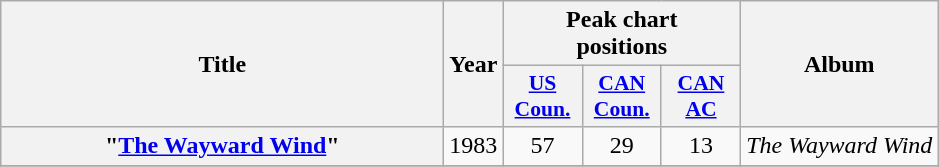<table class="wikitable plainrowheaders" style="text-align:center;" border="1">
<tr>
<th scope="col" rowspan="2" style="width:18em;">Title</th>
<th scope="col" rowspan="2">Year</th>
<th scope="col" colspan="3">Peak chart<br>positions</th>
<th scope="col" rowspan="2">Album</th>
</tr>
<tr>
<th scope="col" style="width:3.2em;font-size:90%;"><a href='#'>US<br>Coun.</a><br></th>
<th scope="col" style="width:3.2em;font-size:90%;"><a href='#'>CAN<br>Coun.</a><br></th>
<th scope="col" style="width:3.2em;font-size:90%;"><a href='#'>CAN<br>AC</a><br></th>
</tr>
<tr>
<th scope="row">"<a href='#'>The Wayward Wind</a>"<br></th>
<td>1983</td>
<td>57</td>
<td>29</td>
<td>13</td>
<td><em>The Wayward Wind</em></td>
</tr>
<tr>
</tr>
</table>
